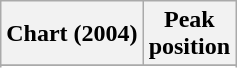<table class="wikitable sortable plainrowheaders" style="text-align:center">
<tr>
<th scope="col">Chart (2004)</th>
<th scope="col">Peak<br>position</th>
</tr>
<tr>
</tr>
<tr>
</tr>
<tr>
</tr>
</table>
